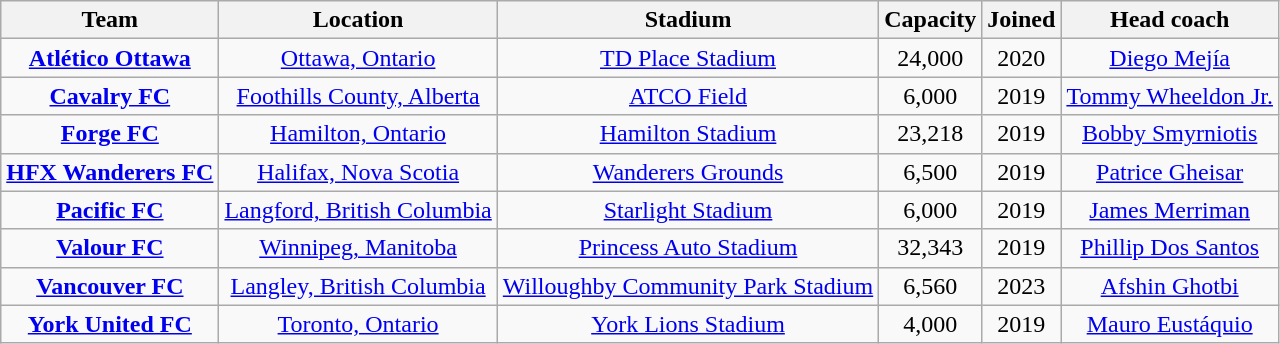<table class="wikitable sortable" style="text-align:center">
<tr>
<th>Team</th>
<th>Location</th>
<th>Stadium</th>
<th>Capacity</th>
<th>Joined</th>
<th>Head coach</th>
</tr>
<tr>
<td><strong><a href='#'>Atlético Ottawa</a></strong></td>
<td><a href='#'>Ottawa, Ontario</a></td>
<td><a href='#'>TD Place Stadium</a></td>
<td>24,000</td>
<td>2020</td>
<td><a href='#'>Diego Mejía</a></td>
</tr>
<tr>
<td><strong><a href='#'>Cavalry FC</a></strong></td>
<td><a href='#'>Foothills County, Alberta</a></td>
<td><a href='#'>ATCO Field</a></td>
<td>6,000</td>
<td>2019</td>
<td><a href='#'>Tommy Wheeldon Jr.</a></td>
</tr>
<tr>
<td><strong><a href='#'>Forge FC</a></strong></td>
<td><a href='#'>Hamilton, Ontario</a></td>
<td><a href='#'>Hamilton Stadium</a></td>
<td>23,218</td>
<td>2019</td>
<td><a href='#'>Bobby Smyrniotis</a></td>
</tr>
<tr>
<td><strong><a href='#'>HFX Wanderers FC</a></strong></td>
<td><a href='#'>Halifax, Nova Scotia</a></td>
<td><a href='#'>Wanderers Grounds</a></td>
<td>6,500</td>
<td>2019</td>
<td><a href='#'>Patrice Gheisar</a></td>
</tr>
<tr>
<td><strong><a href='#'>Pacific FC</a></strong></td>
<td><a href='#'>Langford, British Columbia</a></td>
<td><a href='#'>Starlight Stadium</a></td>
<td>6,000</td>
<td>2019</td>
<td><a href='#'>James Merriman</a></td>
</tr>
<tr>
<td><strong><a href='#'>Valour FC</a></strong></td>
<td><a href='#'>Winnipeg, Manitoba</a></td>
<td><a href='#'>Princess Auto Stadium</a></td>
<td>32,343</td>
<td>2019</td>
<td><a href='#'>Phillip Dos Santos</a></td>
</tr>
<tr>
<td><strong><a href='#'>Vancouver FC</a></strong></td>
<td><a href='#'>Langley, British Columbia</a></td>
<td><a href='#'>Willoughby Community Park Stadium</a></td>
<td>6,560</td>
<td>2023</td>
<td><a href='#'>Afshin Ghotbi</a></td>
</tr>
<tr>
<td><strong><a href='#'>York United FC</a></strong></td>
<td><a href='#'>Toronto, Ontario</a></td>
<td><a href='#'>York Lions Stadium</a></td>
<td>4,000</td>
<td>2019</td>
<td><a href='#'>Mauro Eustáquio</a></td>
</tr>
</table>
